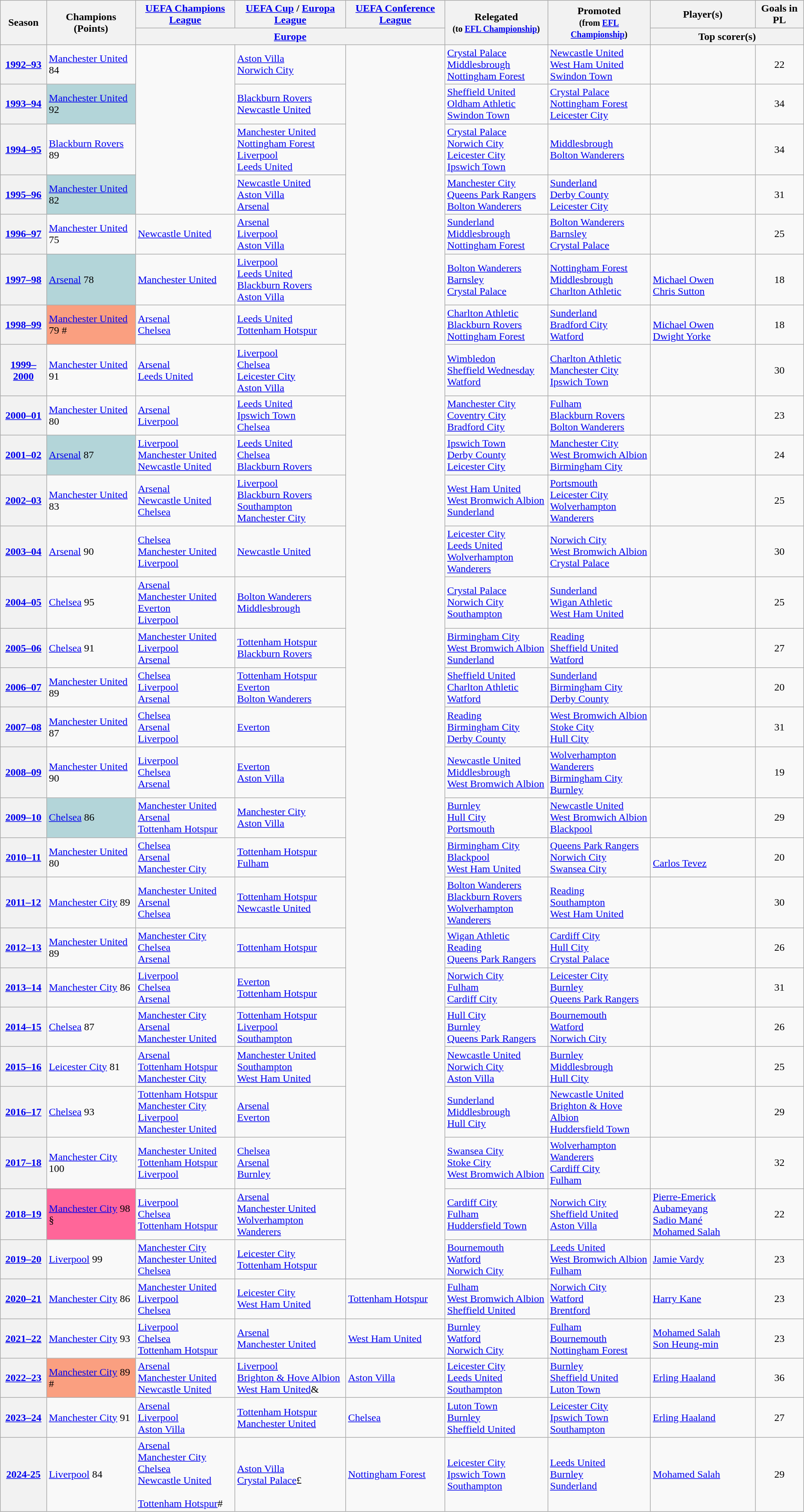<table class="wikitable sortable">
<tr>
<th rowspan=2 scope=col>Season</th>
<th rowspan=2 scope=col>Champions (Points)</th>
<th scope=col><a href='#'>UEFA Champions League</a></th>
<th scope=col><a href='#'>UEFA Cup</a> / <a href='#'>Europa League</a></th>
<th scope=col><a href='#'>UEFA Conference League</a></th>
<th rowspan=2 scope=col>Relegated<br><small>(to <a href='#'>EFL Championship</a>)</small></th>
<th rowspan=2 scope=col>Promoted<br><small>(from <a href='#'>EFL Championship</a>)</small></th>
<th scope=col>Player(s)</th>
<th scope=col>Goals in PL</th>
</tr>
<tr class="unsortable">
<th colspan=3 scope=col><a href='#'>Europe</a></th>
<th colspan=2 scope=col>Top scorer(s)</th>
</tr>
<tr>
<th scope="row"><a href='#'>1992–93</a></th>
<td><a href='#'>Manchester United</a> 84</td>
<td rowspan="4" align="center"></td>
<td><a href='#'>Aston Villa</a><br><a href='#'>Norwich City</a></td>
<td rowspan="28" align="center"></td>
<td><a href='#'>Crystal Palace</a><br><a href='#'>Middlesbrough</a><br><a href='#'>Nottingham Forest</a></td>
<td><a href='#'>Newcastle United</a><br><a href='#'>West Ham United</a><br><a href='#'>Swindon Town</a></td>
<td></td>
<td align=center>22</td>
</tr>
<tr>
<th scope="row"><a href='#'>1993–94</a></th>
<td style="background:#b3d5d9"><a href='#'>Manchester United</a> 92 </td>
<td><a href='#'>Blackburn Rovers</a><br><a href='#'>Newcastle United</a></td>
<td><a href='#'>Sheffield United</a><br><a href='#'>Oldham Athletic</a><br><a href='#'>Swindon Town</a></td>
<td><a href='#'>Crystal Palace</a><br><a href='#'>Nottingham Forest</a><br><a href='#'>Leicester City</a></td>
<td></td>
<td align=center>34</td>
</tr>
<tr>
<th scope="row"><a href='#'>1994–95</a></th>
<td><a href='#'>Blackburn Rovers</a> 89</td>
<td><a href='#'>Manchester United</a><br><a href='#'>Nottingham Forest</a><br><a href='#'>Liverpool</a><br><a href='#'>Leeds United</a></td>
<td><a href='#'>Crystal Palace</a><br><a href='#'>Norwich City</a><br><a href='#'>Leicester City</a><br><a href='#'>Ipswich Town</a></td>
<td><a href='#'>Middlesbrough</a><br><a href='#'>Bolton Wanderers</a></td>
<td></td>
<td align=center>34</td>
</tr>
<tr>
<th scope="row"><a href='#'>1995–96</a></th>
<td style="background:#b3d5d9"><a href='#'>Manchester United</a> 82 </td>
<td><a href='#'>Newcastle United</a><br><a href='#'>Aston Villa</a><br><a href='#'>Arsenal</a></td>
<td><a href='#'>Manchester City</a><br><a href='#'>Queens Park Rangers</a><br><a href='#'>Bolton Wanderers</a></td>
<td><a href='#'>Sunderland</a><br><a href='#'>Derby County</a><br><a href='#'>Leicester City</a></td>
<td></td>
<td align=center>31</td>
</tr>
<tr>
<th scope="row"><a href='#'>1996–97</a></th>
<td><a href='#'>Manchester United</a> 75</td>
<td><a href='#'>Newcastle United</a></td>
<td><a href='#'>Arsenal</a><br><a href='#'>Liverpool</a><br><a href='#'>Aston Villa</a></td>
<td><a href='#'>Sunderland</a><br><a href='#'>Middlesbrough</a><br><a href='#'>Nottingham Forest</a></td>
<td><a href='#'>Bolton Wanderers</a><br><a href='#'>Barnsley</a><br><a href='#'>Crystal Palace</a></td>
<td></td>
<td align=center>25</td>
</tr>
<tr>
<th scope="row"><a href='#'>1997–98</a></th>
<td style="background:#b3d5d9"><a href='#'>Arsenal</a> 78 </td>
<td><a href='#'>Manchester United</a></td>
<td><a href='#'>Liverpool</a><br><a href='#'>Leeds United</a><br><a href='#'>Blackburn Rovers</a><br><a href='#'>Aston Villa</a></td>
<td><a href='#'>Bolton Wanderers</a><br><a href='#'>Barnsley</a><br><a href='#'>Crystal Palace</a></td>
<td><a href='#'>Nottingham Forest</a><br><a href='#'>Middlesbrough</a><br><a href='#'>Charlton Athletic</a></td>
<td><br><a href='#'>Michael Owen</a><br><a href='#'>Chris Sutton</a></td>
<td align=center>18</td>
</tr>
<tr>
<th scope="row"><a href='#'>1998–99</a></th>
<td style="background-color:#fa9f80"><a href='#'>Manchester United</a> 79 #</td>
<td><a href='#'>Arsenal</a><br><a href='#'>Chelsea</a></td>
<td><a href='#'>Leeds United</a><br><a href='#'>Tottenham Hotspur</a></td>
<td><a href='#'>Charlton Athletic</a><br><a href='#'>Blackburn Rovers</a><br><a href='#'>Nottingham Forest</a></td>
<td><a href='#'>Sunderland</a><br><a href='#'>Bradford City</a><br><a href='#'>Watford</a></td>
<td><br><a href='#'>Michael Owen</a><br><a href='#'>Dwight Yorke</a></td>
<td align=center>18</td>
</tr>
<tr>
<th scope="row"><a href='#'>1999–2000</a></th>
<td><a href='#'>Manchester United</a> 91</td>
<td><a href='#'>Arsenal</a><br><a href='#'>Leeds United</a></td>
<td><a href='#'>Liverpool</a><br><a href='#'>Chelsea</a><br><a href='#'>Leicester City</a><br><a href='#'>Aston Villa</a></td>
<td><a href='#'>Wimbledon</a><br><a href='#'>Sheffield Wednesday</a><br><a href='#'>Watford</a></td>
<td><a href='#'>Charlton Athletic</a><br><a href='#'>Manchester City</a><br><a href='#'>Ipswich Town</a></td>
<td></td>
<td align=center>30</td>
</tr>
<tr>
<th scope="row"><a href='#'>2000–01</a></th>
<td><a href='#'>Manchester United</a> 80</td>
<td><a href='#'>Arsenal</a><br><a href='#'>Liverpool</a></td>
<td><a href='#'>Leeds United</a><br><a href='#'>Ipswich Town</a><br><a href='#'>Chelsea</a></td>
<td><a href='#'>Manchester City</a><br><a href='#'>Coventry City</a><br><a href='#'>Bradford City</a></td>
<td><a href='#'>Fulham</a><br><a href='#'>Blackburn Rovers</a><br><a href='#'>Bolton Wanderers</a></td>
<td></td>
<td align=center>23</td>
</tr>
<tr>
<th scope="row"><a href='#'>2001–02</a></th>
<td style="background:#b3d5d9"><a href='#'>Arsenal</a> 87 </td>
<td><a href='#'>Liverpool</a><br><a href='#'>Manchester United</a><br><a href='#'>Newcastle United</a></td>
<td><a href='#'>Leeds United</a><br><a href='#'>Chelsea</a><br><a href='#'>Blackburn Rovers</a></td>
<td><a href='#'>Ipswich Town</a><br><a href='#'>Derby County</a><br><a href='#'>Leicester City</a></td>
<td><a href='#'>Manchester City</a><br><a href='#'>West Bromwich Albion</a><br><a href='#'>Birmingham City</a></td>
<td></td>
<td align=center>24</td>
</tr>
<tr>
<th scope="row"><a href='#'>2002–03</a></th>
<td><a href='#'>Manchester United</a> 83</td>
<td><a href='#'>Arsenal</a><br><a href='#'>Newcastle United</a><br><a href='#'>Chelsea</a></td>
<td><a href='#'>Liverpool</a><br><a href='#'>Blackburn Rovers</a><br><a href='#'>Southampton</a><br><a href='#'>Manchester City</a></td>
<td><a href='#'>West Ham United</a><br><a href='#'>West Bromwich Albion</a><br><a href='#'>Sunderland</a></td>
<td><a href='#'>Portsmouth</a><br><a href='#'>Leicester City</a><br><a href='#'>Wolverhampton Wanderers</a></td>
<td></td>
<td align=center>25</td>
</tr>
<tr>
<th scope="row"><a href='#'>2003–04</a></th>
<td><a href='#'>Arsenal</a> 90</td>
<td><a href='#'>Chelsea</a><br><a href='#'>Manchester United</a><br><a href='#'>Liverpool</a></td>
<td><a href='#'>Newcastle United</a></td>
<td><a href='#'>Leicester City</a><br><a href='#'>Leeds United</a><br><a href='#'>Wolverhampton Wanderers</a></td>
<td><a href='#'>Norwich City</a><br><a href='#'>West Bromwich Albion</a><br><a href='#'>Crystal Palace</a></td>
<td></td>
<td align=center>30</td>
</tr>
<tr>
<th scope="row"><a href='#'>2004–05</a></th>
<td><a href='#'>Chelsea</a> 95</td>
<td><a href='#'>Arsenal</a><br><a href='#'>Manchester United</a><br><a href='#'>Everton</a><br><a href='#'>Liverpool</a></td>
<td><a href='#'>Bolton Wanderers</a><br><a href='#'>Middlesbrough</a></td>
<td><a href='#'>Crystal Palace</a><br><a href='#'>Norwich City</a><br><a href='#'>Southampton</a></td>
<td><a href='#'>Sunderland</a><br><a href='#'>Wigan Athletic</a><br><a href='#'>West Ham United</a></td>
<td></td>
<td align=center>25</td>
</tr>
<tr>
<th scope="row"><a href='#'>2005–06</a></th>
<td><a href='#'>Chelsea</a> 91</td>
<td><a href='#'>Manchester United</a><br><a href='#'>Liverpool</a><br><a href='#'>Arsenal</a></td>
<td><a href='#'>Tottenham Hotspur</a><br><a href='#'>Blackburn Rovers</a></td>
<td><a href='#'>Birmingham City</a><br><a href='#'>West Bromwich Albion</a><br><a href='#'>Sunderland</a></td>
<td><a href='#'>Reading</a><br><a href='#'>Sheffield United</a><br><a href='#'>Watford</a></td>
<td></td>
<td align=center>27</td>
</tr>
<tr>
<th scope="row"><a href='#'>2006–07</a></th>
<td><a href='#'>Manchester United</a> 89</td>
<td><a href='#'>Chelsea</a><br><a href='#'>Liverpool</a><br><a href='#'>Arsenal</a></td>
<td><a href='#'>Tottenham Hotspur</a><br><a href='#'>Everton</a><br><a href='#'>Bolton Wanderers</a></td>
<td><a href='#'>Sheffield United</a><br><a href='#'>Charlton Athletic</a><br><a href='#'>Watford</a></td>
<td><a href='#'>Sunderland</a><br><a href='#'>Birmingham City</a><br><a href='#'>Derby County</a></td>
<td></td>
<td align=center>20</td>
</tr>
<tr>
<th scope="row"><a href='#'>2007–08</a></th>
<td><a href='#'>Manchester United</a> 87</td>
<td><a href='#'>Chelsea</a><br><a href='#'>Arsenal</a><br><a href='#'>Liverpool</a></td>
<td><a href='#'>Everton</a></td>
<td><a href='#'>Reading</a><br><a href='#'>Birmingham City</a><br><a href='#'>Derby County</a></td>
<td><a href='#'>West Bromwich Albion</a><br><a href='#'>Stoke City</a><br><a href='#'>Hull City</a></td>
<td></td>
<td align=center>31</td>
</tr>
<tr>
<th scope="row"><a href='#'>2008–09</a></th>
<td><a href='#'>Manchester United</a> 90</td>
<td><a href='#'>Liverpool</a><br><a href='#'>Chelsea</a><br><a href='#'>Arsenal</a></td>
<td><a href='#'>Everton</a><br><a href='#'>Aston Villa</a></td>
<td><a href='#'>Newcastle United</a><br><a href='#'>Middlesbrough</a><br><a href='#'>West Bromwich Albion</a></td>
<td><a href='#'>Wolverhampton Wanderers</a><br><a href='#'>Birmingham City</a><br><a href='#'>Burnley</a></td>
<td></td>
<td align=center>19</td>
</tr>
<tr>
<th scope="row"><a href='#'>2009–10</a></th>
<td style="background:#b3d5d9"><a href='#'>Chelsea</a> 86 </td>
<td><a href='#'>Manchester United</a><br><a href='#'>Arsenal</a><br><a href='#'>Tottenham Hotspur</a></td>
<td><a href='#'>Manchester City</a><br><a href='#'>Aston Villa</a></td>
<td><a href='#'>Burnley</a><br><a href='#'>Hull City</a><br><a href='#'>Portsmouth</a></td>
<td><a href='#'>Newcastle United</a><br><a href='#'>West Bromwich Albion</a><br><a href='#'>Blackpool</a></td>
<td></td>
<td align=center>29</td>
</tr>
<tr>
<th scope="row"><a href='#'>2010–11</a></th>
<td><a href='#'>Manchester United</a> 80</td>
<td><a href='#'>Chelsea</a><br><a href='#'>Arsenal</a><br><a href='#'>Manchester City</a></td>
<td><a href='#'>Tottenham Hotspur</a><br><a href='#'>Fulham</a></td>
<td><a href='#'>Birmingham City</a><br><a href='#'>Blackpool</a><br><a href='#'>West Ham United</a></td>
<td><a href='#'>Queens Park Rangers</a><br><a href='#'>Norwich City</a><br><a href='#'>Swansea City</a></td>
<td><br><a href='#'>Carlos Tevez</a></td>
<td align=center>20</td>
</tr>
<tr>
<th scope="row"><a href='#'>2011–12</a></th>
<td><a href='#'>Manchester City</a> 89</td>
<td><a href='#'>Manchester United</a><br><a href='#'>Arsenal</a><br><a href='#'>Chelsea</a></td>
<td><a href='#'>Tottenham Hotspur</a><br><a href='#'>Newcastle United</a></td>
<td><a href='#'>Bolton Wanderers</a><br><a href='#'>Blackburn Rovers</a><br><a href='#'>Wolverhampton Wanderers</a></td>
<td><a href='#'>Reading</a><br><a href='#'>Southampton</a><br><a href='#'>West Ham United</a></td>
<td></td>
<td align=center>30</td>
</tr>
<tr>
<th scope="row"><a href='#'>2012–13</a></th>
<td><a href='#'>Manchester United</a> 89</td>
<td><a href='#'>Manchester City</a><br><a href='#'>Chelsea</a><br><a href='#'>Arsenal</a></td>
<td><a href='#'>Tottenham Hotspur</a></td>
<td><a href='#'>Wigan Athletic</a><br><a href='#'>Reading</a><br><a href='#'>Queens Park Rangers</a></td>
<td><a href='#'>Cardiff City</a><br><a href='#'>Hull City</a><br><a href='#'>Crystal Palace</a></td>
<td></td>
<td align=center>26</td>
</tr>
<tr>
<th scope="row"><a href='#'>2013–14</a></th>
<td><a href='#'>Manchester City</a> 86</td>
<td><a href='#'>Liverpool</a><br><a href='#'>Chelsea</a><br><a href='#'>Arsenal</a></td>
<td><a href='#'>Everton</a><br><a href='#'>Tottenham Hotspur</a></td>
<td><a href='#'>Norwich City</a><br><a href='#'>Fulham</a><br><a href='#'>Cardiff City</a></td>
<td><a href='#'>Leicester City</a><br><a href='#'>Burnley</a><br><a href='#'>Queens Park Rangers</a></td>
<td></td>
<td align=center>31 </td>
</tr>
<tr>
<th scope="row"><a href='#'>2014–15</a></th>
<td><a href='#'>Chelsea</a> 87</td>
<td><a href='#'>Manchester City</a><br><a href='#'>Arsenal</a><br><a href='#'>Manchester United</a></td>
<td><a href='#'>Tottenham Hotspur</a><br><a href='#'>Liverpool</a><br><a href='#'>Southampton</a></td>
<td><a href='#'>Hull City</a><br><a href='#'>Burnley</a><br><a href='#'>Queens Park Rangers</a></td>
<td><a href='#'>Bournemouth</a><br><a href='#'>Watford</a><br><a href='#'>Norwich City</a></td>
<td></td>
<td align=center>26</td>
</tr>
<tr>
<th scope="row"><a href='#'>2015–16</a></th>
<td><a href='#'>Leicester City</a> 81</td>
<td><a href='#'>Arsenal</a><br><a href='#'>Tottenham Hotspur</a><br><a href='#'>Manchester City</a></td>
<td><a href='#'>Manchester United</a><br><a href='#'>Southampton</a><br><a href='#'>West Ham United</a></td>
<td><a href='#'>Newcastle United</a><br><a href='#'>Norwich City</a><br><a href='#'>Aston Villa</a></td>
<td><a href='#'>Burnley</a><br><a href='#'>Middlesbrough</a><br><a href='#'>Hull City</a></td>
<td></td>
<td align=center>25</td>
</tr>
<tr>
<th scope="row"><a href='#'>2016–17</a></th>
<td><a href='#'>Chelsea</a> 93</td>
<td><a href='#'>Tottenham Hotspur</a><br><a href='#'>Manchester City</a><br><a href='#'>Liverpool</a><br><a href='#'>Manchester United</a></td>
<td><a href='#'>Arsenal</a><br><a href='#'>Everton</a></td>
<td><a href='#'>Sunderland</a><br><a href='#'>Middlesbrough</a><br><a href='#'>Hull City</a></td>
<td><a href='#'>Newcastle United</a><br><a href='#'>Brighton & Hove Albion</a><br><a href='#'>Huddersfield Town</a></td>
<td></td>
<td align=center>29</td>
</tr>
<tr>
<th scope="row"><a href='#'>2017–18</a></th>
<td><a href='#'>Manchester City</a> 100</td>
<td><a href='#'>Manchester United</a><br><a href='#'>Tottenham Hotspur</a><br><a href='#'>Liverpool</a></td>
<td><a href='#'>Chelsea</a><br><a href='#'>Arsenal</a><br><a href='#'>Burnley</a></td>
<td><a href='#'>Swansea City</a><br><a href='#'>Stoke City</a><br><a href='#'>West Bromwich Albion</a></td>
<td><a href='#'>Wolverhampton Wanderers</a><br><a href='#'>Cardiff City</a><br><a href='#'>Fulham</a></td>
<td></td>
<td align=center>32</td>
</tr>
<tr>
<th scope="row"><a href='#'>2018–19</a></th>
<td style="background:#ff6699"><a href='#'>Manchester City</a> 98 §</td>
<td><a href='#'>Liverpool</a><br><a href='#'>Chelsea</a><br><a href='#'>Tottenham Hotspur</a></td>
<td><a href='#'>Arsenal</a><br><a href='#'>Manchester United</a><br><a href='#'>Wolverhampton Wanderers</a></td>
<td><a href='#'>Cardiff City</a><br><a href='#'>Fulham</a><br><a href='#'>Huddersfield Town</a></td>
<td><a href='#'>Norwich City</a><br><a href='#'>Sheffield United</a><br><a href='#'>Aston Villa</a></td>
<td><a href='#'>Pierre-Emerick Aubameyang</a><br><a href='#'>Sadio Mané</a><br><a href='#'>Mohamed Salah</a></td>
<td align=center>22</td>
</tr>
<tr>
<th scope="row"><a href='#'>2019–20</a></th>
<td><a href='#'>Liverpool</a> 99</td>
<td><a href='#'>Manchester City</a><br><a href='#'>Manchester United</a><br><a href='#'>Chelsea</a></td>
<td><a href='#'>Leicester City</a><br><a href='#'>Tottenham Hotspur</a></td>
<td><a href='#'>Bournemouth</a><br><a href='#'>Watford</a><br><a href='#'>Norwich City</a></td>
<td><a href='#'>Leeds United</a><br><a href='#'>West Bromwich Albion</a><br><a href='#'>Fulham</a></td>
<td><a href='#'>Jamie Vardy</a></td>
<td align=center>23</td>
</tr>
<tr>
<th scope="row"><a href='#'>2020–21</a></th>
<td><a href='#'>Manchester City</a> 86</td>
<td><a href='#'>Manchester United</a><br><a href='#'>Liverpool</a><br><a href='#'>Chelsea</a></td>
<td><a href='#'>Leicester City</a><br><a href='#'>West Ham United</a></td>
<td><a href='#'>Tottenham Hotspur</a></td>
<td><a href='#'>Fulham</a><br><a href='#'>West Bromwich Albion</a><br><a href='#'>Sheffield United</a></td>
<td><a href='#'>Norwich City</a><br><a href='#'>Watford</a><br><a href='#'>Brentford</a></td>
<td><a href='#'>Harry Kane</a></td>
<td align=center>23</td>
</tr>
<tr>
<th scope="row"><a href='#'>2021–22</a></th>
<td><a href='#'>Manchester City</a> 93</td>
<td><a href='#'>Liverpool</a><br><a href='#'>Chelsea</a><br><a href='#'>Tottenham Hotspur</a></td>
<td><a href='#'>Arsenal</a><br><a href='#'>Manchester United</a></td>
<td><a href='#'>West Ham United</a></td>
<td><a href='#'>Burnley</a><br><a href='#'>Watford</a><br><a href='#'>Norwich City</a></td>
<td><a href='#'>Fulham</a><br><a href='#'>Bournemouth</a><br><a href='#'>Nottingham Forest</a></td>
<td><a href='#'>Mohamed Salah</a><br><a href='#'>Son Heung-min</a></td>
<td align=center>23</td>
</tr>
<tr>
<th scope="row"><a href='#'>2022–23</a></th>
<td style="background-color:#fa9f80"><a href='#'>Manchester City</a> 89 #</td>
<td><a href='#'>Arsenal</a><br><a href='#'>Manchester United</a><br><a href='#'>Newcastle United</a></td>
<td><a href='#'>Liverpool</a><br><a href='#'>Brighton & Hove Albion</a><br><a href='#'>West Ham United</a>&</td>
<td><a href='#'>Aston Villa</a></td>
<td><a href='#'>Leicester City</a><br><a href='#'>Leeds United</a><br><a href='#'>Southampton</a></td>
<td><a href='#'>Burnley</a><br><a href='#'>Sheffield United</a><br><a href='#'>Luton Town</a></td>
<td><a href='#'>Erling Haaland</a></td>
<td align=center>36</td>
</tr>
<tr>
<th scope="row"><a href='#'>2023–24</a></th>
<td><a href='#'>Manchester City</a> 91</td>
<td><a href='#'>Arsenal</a><br><a href='#'>Liverpool</a><br><a href='#'>Aston Villa</a></td>
<td><a href='#'>Tottenham Hotspur</a><br><a href='#'>Manchester United</a></td>
<td><a href='#'>Chelsea</a></td>
<td><a href='#'>Luton Town</a><br><a href='#'>Burnley</a><br><a href='#'>Sheffield United</a></td>
<td><a href='#'>Leicester City</a><br><a href='#'>Ipswich Town</a><br><a href='#'>Southampton</a></td>
<td><a href='#'>Erling Haaland</a></td>
<td align=center>27</td>
</tr>
<tr>
<th scope="row"><a href='#'>2024-25</a></th>
<td><a href='#'>Liverpool</a> 84</td>
<td><a href='#'>Arsenal</a><br><a href='#'>Manchester City</a><br><a href='#'>Chelsea</a> <br><a href='#'>Newcastle United</a><br><br><a href='#'>Tottenham Hotspur</a>#</td>
<td><a href='#'>Aston Villa</a><br><a href='#'>Crystal Palace</a>£</td>
<td><a href='#'>Nottingham Forest</a></td>
<td><a href='#'>Leicester City</a><br><a href='#'>Ipswich Town</a><br><a href='#'>Southampton</a></td>
<td><a href='#'>Leeds United</a><br><a href='#'>Burnley</a><br><a href='#'>Sunderland</a></td>
<td><a href='#'>Mohamed Salah</a></td>
<td align=center>29</td>
</tr>
</table>
